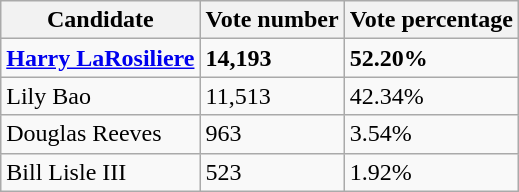<table class="wikitable">
<tr>
<th>Candidate</th>
<th>Vote number</th>
<th>Vote percentage</th>
</tr>
<tr>
<td><strong><a href='#'>Harry LaRosiliere</a></strong></td>
<td><strong>14,193</strong></td>
<td><strong>52.20%</strong></td>
</tr>
<tr>
<td>Lily Bao</td>
<td>11,513</td>
<td>42.34%</td>
</tr>
<tr>
<td>Douglas Reeves</td>
<td>963</td>
<td>3.54%</td>
</tr>
<tr>
<td>Bill Lisle III</td>
<td>523</td>
<td>1.92%</td>
</tr>
</table>
